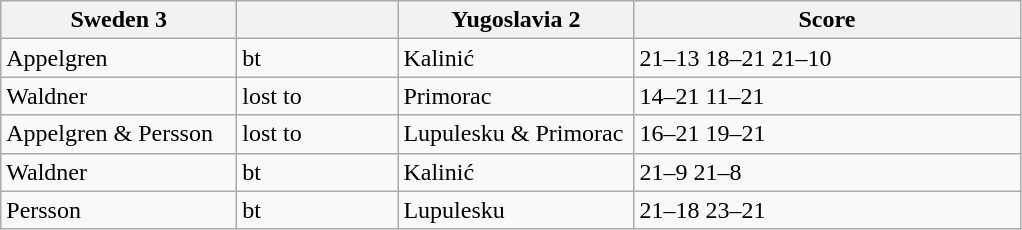<table class="wikitable">
<tr>
<th width=150> Sweden 3</th>
<th width=100></th>
<th width=150> Yugoslavia 2</th>
<th width=250>Score</th>
</tr>
<tr>
<td>Appelgren</td>
<td>bt</td>
<td>Kalinić</td>
<td>21–13 18–21 21–10</td>
</tr>
<tr>
<td>Waldner</td>
<td>lost to</td>
<td>Primorac</td>
<td>14–21 11–21</td>
</tr>
<tr>
<td>Appelgren & Persson</td>
<td>lost to</td>
<td>Lupulesku & Primorac</td>
<td>16–21 19–21</td>
</tr>
<tr>
<td>Waldner</td>
<td>bt</td>
<td>Kalinić</td>
<td>21–9 21–8</td>
</tr>
<tr>
<td>Persson</td>
<td>bt</td>
<td>Lupulesku</td>
<td>21–18 23–21</td>
</tr>
</table>
